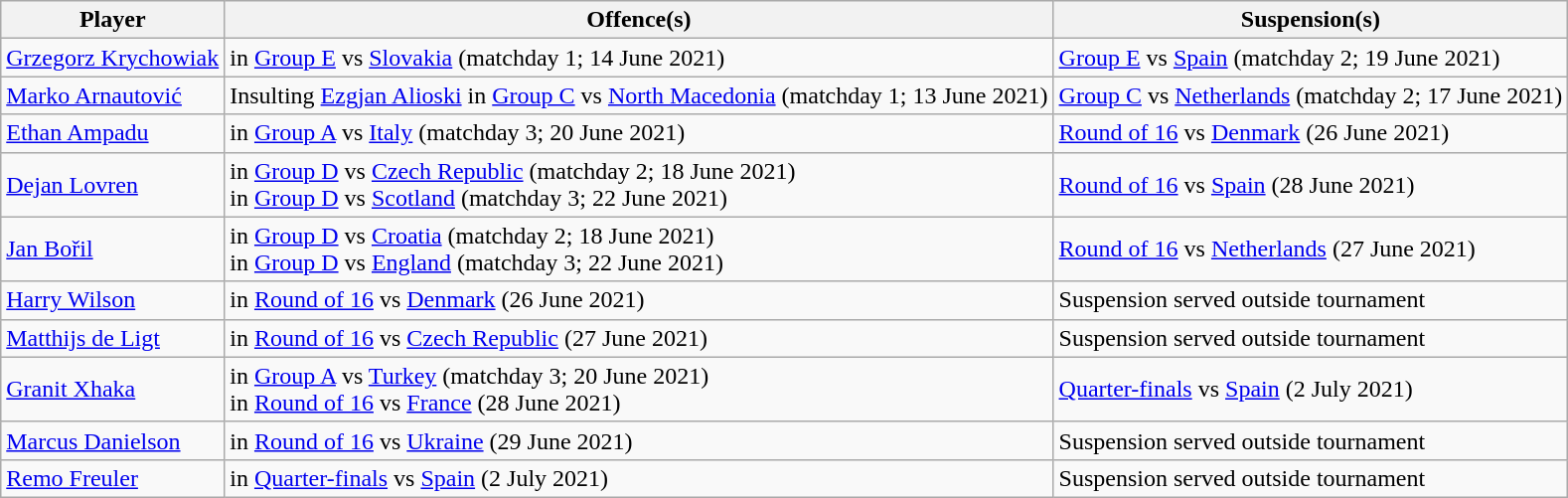<table class="wikitable sortable">
<tr>
<th>Player</th>
<th>Offence(s)</th>
<th>Suspension(s)</th>
</tr>
<tr>
<td nowrap> <a href='#'>Grzegorz Krychowiak</a></td>
<td> in <a href='#'>Group E</a> vs <a href='#'>Slovakia</a> (matchday 1; 14 June 2021)</td>
<td><a href='#'>Group E</a> vs <a href='#'>Spain</a> (matchday 2; 19 June 2021)</td>
</tr>
<tr>
<td> <a href='#'>Marko Arnautović</a></td>
<td>Insulting <a href='#'>Ezgjan Alioski</a> in <a href='#'>Group C</a> vs <a href='#'>North Macedonia</a> (matchday 1; 13 June 2021)</td>
<td><a href='#'>Group C</a> vs <a href='#'>Netherlands</a> (matchday 2; 17 June 2021)</td>
</tr>
<tr>
<td> <a href='#'>Ethan Ampadu</a></td>
<td> in <a href='#'>Group A</a> vs <a href='#'>Italy</a> (matchday 3; 20 June 2021)</td>
<td><a href='#'>Round of 16</a> vs <a href='#'>Denmark</a> (26 June 2021)</td>
</tr>
<tr>
<td> <a href='#'>Dejan Lovren</a></td>
<td> in <a href='#'>Group D</a> vs <a href='#'>Czech Republic</a> (matchday 2; 18 June 2021)<br> in <a href='#'>Group D</a> vs <a href='#'>Scotland</a> (matchday 3; 22 June 2021)</td>
<td><a href='#'>Round of 16</a> vs <a href='#'>Spain</a> (28 June 2021)</td>
</tr>
<tr>
<td> <a href='#'>Jan Bořil</a></td>
<td> in <a href='#'>Group D</a> vs <a href='#'>Croatia</a> (matchday 2; 18 June 2021)<br> in <a href='#'>Group D</a> vs <a href='#'>England</a> (matchday 3; 22 June 2021)</td>
<td><a href='#'>Round of 16</a> vs <a href='#'>Netherlands</a> (27 June 2021)</td>
</tr>
<tr>
<td> <a href='#'>Harry Wilson</a></td>
<td> in <a href='#'>Round of 16</a> vs <a href='#'>Denmark</a> (26 June 2021)</td>
<td nowrap>Suspension served outside tournament</td>
</tr>
<tr>
<td> <a href='#'>Matthijs de Ligt</a></td>
<td> in <a href='#'>Round of 16</a> vs <a href='#'>Czech Republic</a> (27 June 2021)</td>
<td>Suspension served outside tournament</td>
</tr>
<tr>
<td> <a href='#'>Granit Xhaka</a></td>
<td> in <a href='#'>Group A</a> vs <a href='#'>Turkey</a> (matchday 3; 20 June 2021)<br> in <a href='#'>Round of 16</a> vs <a href='#'>France</a> (28 June 2021)</td>
<td><a href='#'>Quarter-finals</a> vs <a href='#'>Spain</a> (2 July 2021)</td>
</tr>
<tr>
<td> <a href='#'>Marcus Danielson</a></td>
<td> in <a href='#'>Round of 16</a> vs <a href='#'>Ukraine</a> (29 June 2021)</td>
<td>Suspension served outside tournament</td>
</tr>
<tr>
<td> <a href='#'>Remo Freuler</a></td>
<td> in <a href='#'>Quarter-finals</a> vs <a href='#'>Spain</a> (2 July 2021)</td>
<td>Suspension served outside tournament</td>
</tr>
</table>
